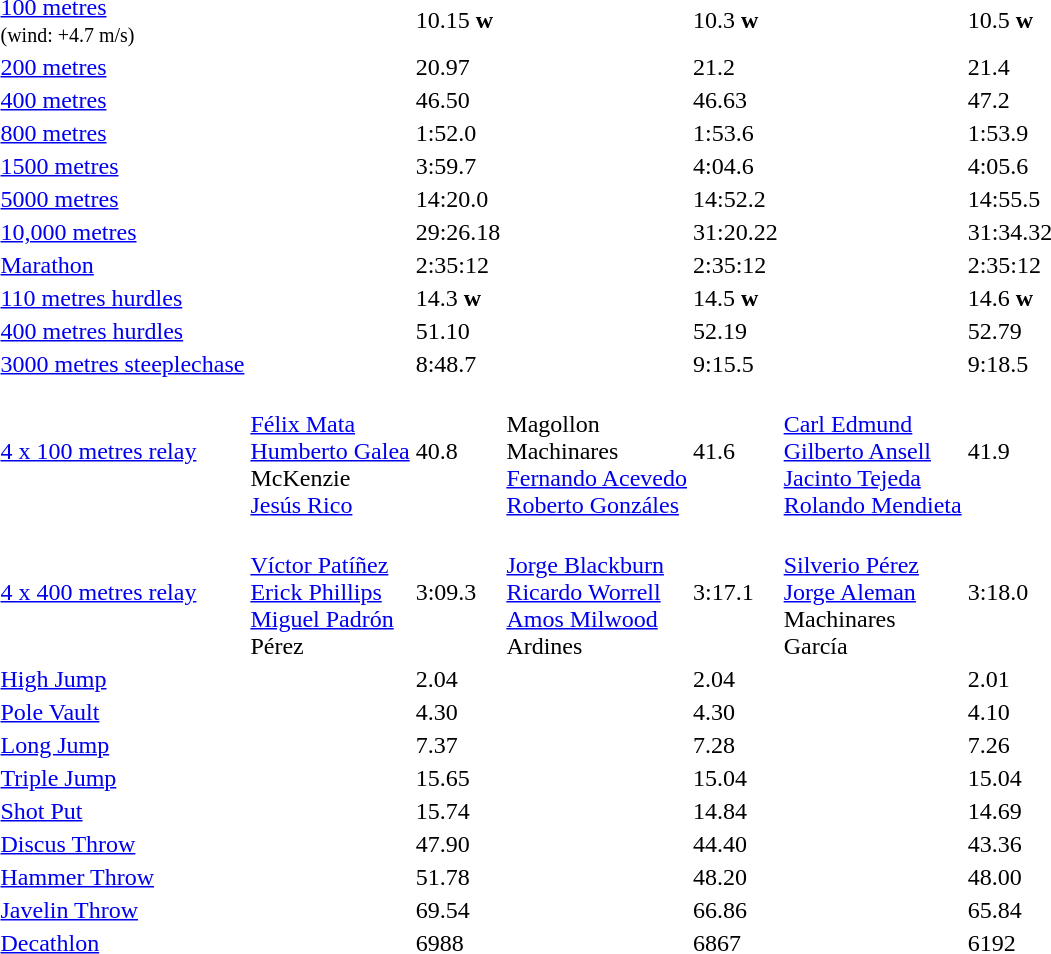<table>
<tr>
<td><a href='#'>100 metres</a><br><small>(wind: +4.7 m/s)</small></td>
<td></td>
<td>10.15 <strong>w</strong></td>
<td></td>
<td>10.3 <strong>w</strong></td>
<td></td>
<td>10.5 <strong>w</strong></td>
</tr>
<tr>
<td><a href='#'>200 metres</a></td>
<td></td>
<td>20.97</td>
<td></td>
<td>21.2</td>
<td></td>
<td>21.4</td>
</tr>
<tr>
<td><a href='#'>400 metres</a></td>
<td></td>
<td>46.50</td>
<td></td>
<td>46.63</td>
<td></td>
<td>47.2</td>
</tr>
<tr>
<td><a href='#'>800 metres</a></td>
<td></td>
<td>1:52.0</td>
<td></td>
<td>1:53.6</td>
<td></td>
<td>1:53.9</td>
</tr>
<tr>
<td><a href='#'>1500 metres</a></td>
<td></td>
<td>3:59.7</td>
<td></td>
<td>4:04.6</td>
<td></td>
<td>4:05.6</td>
</tr>
<tr>
<td><a href='#'>5000 metres</a></td>
<td></td>
<td>14:20.0</td>
<td></td>
<td>14:52.2</td>
<td></td>
<td>14:55.5</td>
</tr>
<tr>
<td><a href='#'>10,000 metres</a></td>
<td></td>
<td>29:26.18</td>
<td></td>
<td>31:20.22</td>
<td></td>
<td>31:34.32</td>
</tr>
<tr>
<td><a href='#'>Marathon</a></td>
<td></td>
<td>2:35:12</td>
<td></td>
<td>2:35:12</td>
<td></td>
<td>2:35:12</td>
</tr>
<tr>
<td><a href='#'>110 metres hurdles</a></td>
<td></td>
<td>14.3 <strong>w</strong></td>
<td></td>
<td>14.5 <strong>w</strong></td>
<td></td>
<td>14.6 <strong>w</strong></td>
</tr>
<tr>
<td><a href='#'>400 metres hurdles</a></td>
<td></td>
<td>51.10</td>
<td></td>
<td>52.19</td>
<td></td>
<td>52.79</td>
</tr>
<tr>
<td><a href='#'>3000 metres steeplechase</a></td>
<td></td>
<td>8:48.7</td>
<td></td>
<td>9:15.5</td>
<td></td>
<td>9:18.5</td>
</tr>
<tr>
<td><a href='#'>4 x 100 metres relay</a></td>
<td><br><a href='#'>Félix Mata</a><br><a href='#'>Humberto Galea</a><br>McKenzie<br><a href='#'>Jesús Rico</a></td>
<td>40.8</td>
<td><br>Magollon<br>Machinares<br><a href='#'>Fernando Acevedo</a><br><a href='#'>Roberto Gonzáles</a></td>
<td>41.6</td>
<td><br><a href='#'>Carl Edmund</a><br><a href='#'>Gilberto Ansell</a><br><a href='#'>Jacinto Tejeda</a><br><a href='#'>Rolando Mendieta</a></td>
<td>41.9</td>
</tr>
<tr>
<td><a href='#'>4 x 400 metres relay</a></td>
<td><br><a href='#'>Víctor Patíñez</a><br><a href='#'>Erick Phillips</a><br><a href='#'>Miguel Padrón</a><br>Pérez</td>
<td>3:09.3</td>
<td><br><a href='#'>Jorge Blackburn</a><br><a href='#'>Ricardo Worrell</a><br><a href='#'>Amos Milwood</a><br>Ardines</td>
<td>3:17.1</td>
<td><br><a href='#'>Silverio Pérez</a><br><a href='#'>Jorge Aleman</a><br>Machinares<br>García</td>
<td>3:18.0</td>
</tr>
<tr>
<td><a href='#'>High Jump</a></td>
<td></td>
<td>2.04</td>
<td></td>
<td>2.04</td>
<td></td>
<td>2.01</td>
</tr>
<tr>
<td><a href='#'>Pole Vault</a></td>
<td></td>
<td>4.30</td>
<td></td>
<td>4.30</td>
<td></td>
<td>4.10</td>
</tr>
<tr>
<td><a href='#'>Long Jump</a></td>
<td></td>
<td>7.37</td>
<td></td>
<td>7.28</td>
<td></td>
<td>7.26</td>
</tr>
<tr>
<td><a href='#'>Triple Jump</a></td>
<td></td>
<td>15.65</td>
<td></td>
<td>15.04</td>
<td></td>
<td>15.04</td>
</tr>
<tr>
<td><a href='#'>Shot Put</a></td>
<td></td>
<td>15.74</td>
<td></td>
<td>14.84</td>
<td></td>
<td>14.69</td>
</tr>
<tr>
<td><a href='#'>Discus Throw</a></td>
<td></td>
<td>47.90</td>
<td></td>
<td>44.40</td>
<td></td>
<td>43.36</td>
</tr>
<tr>
<td><a href='#'>Hammer Throw</a></td>
<td></td>
<td>51.78</td>
<td></td>
<td>48.20</td>
<td></td>
<td>48.00</td>
</tr>
<tr>
<td><a href='#'>Javelin Throw</a></td>
<td></td>
<td>69.54</td>
<td></td>
<td>66.86</td>
<td></td>
<td>65.84</td>
</tr>
<tr>
<td><a href='#'>Decathlon</a></td>
<td></td>
<td>6988</td>
<td></td>
<td>6867</td>
<td></td>
<td>6192</td>
</tr>
</table>
